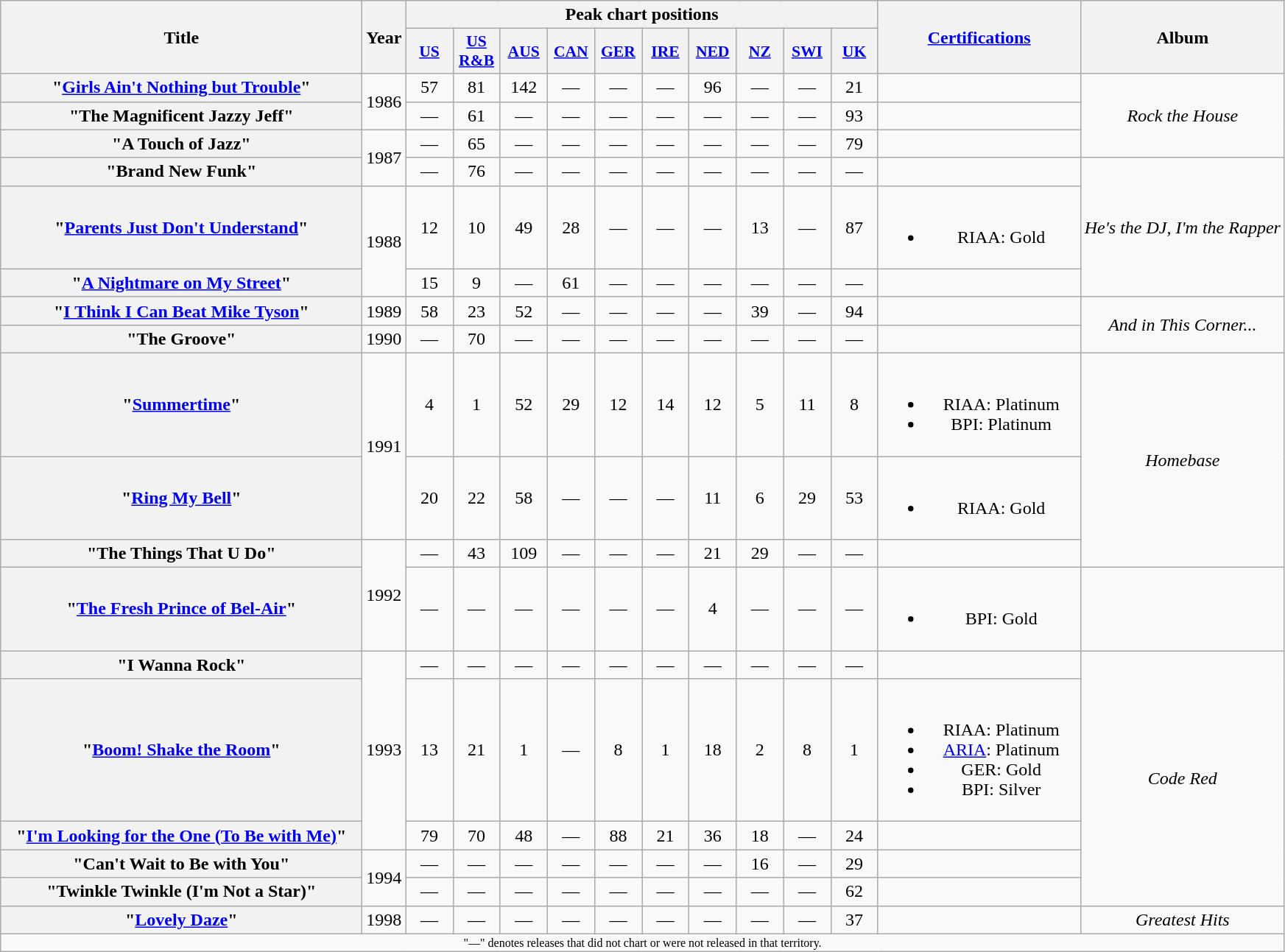<table class="wikitable plainrowheaders" style="text-align:center;" border="1">
<tr>
<th scope="col" rowspan="2" style="width:20em;">Title</th>
<th scope="col" rowspan="2">Year</th>
<th scope="col" colspan="10">Peak chart positions</th>
<th scope="col" rowspan="2" style="width:11em;"><a href='#'>Certifications</a></th>
<th scope="col" rowspan="2">Album</th>
</tr>
<tr>
<th scope="col" style="width:2.5em;font-size:90%;"><a href='#'>US</a><br></th>
<th scope="col" style="width:2.5em;font-size:90%;"><a href='#'>US R&B</a><br></th>
<th scope="col" style="width:2.5em;font-size:90%;"><a href='#'>AUS</a><br></th>
<th scope="col" style="width:2.5em;font-size:90%;"><a href='#'>CAN</a><br></th>
<th scope="col" style="width:2.5em;font-size:90%;"><a href='#'>GER</a><br></th>
<th scope="col" style="width:2.5em;font-size:90%;"><a href='#'>IRE</a><br></th>
<th scope="col" style="width:2.5em;font-size:90%;"><a href='#'>NED</a><br></th>
<th scope="col" style="width:2.5em;font-size:90%;"><a href='#'>NZ</a><br></th>
<th scope="col" style="width:2.5em;font-size:90%;"><a href='#'>SWI</a><br></th>
<th scope="col" style="width:2.5em;font-size:90%;"><a href='#'>UK</a><br></th>
</tr>
<tr>
<th scope="row">"<a href='#'>Girls Ain't Nothing but Trouble</a>"</th>
<td rowspan="2">1986</td>
<td>57</td>
<td>81</td>
<td>142</td>
<td>—</td>
<td>—</td>
<td>—</td>
<td>96</td>
<td>—</td>
<td>—</td>
<td>21</td>
<td></td>
<td rowspan="3"><em>Rock the House</em></td>
</tr>
<tr>
<th scope="row">"The Magnificent Jazzy Jeff"</th>
<td>—</td>
<td>61</td>
<td>—</td>
<td>—</td>
<td>—</td>
<td>—</td>
<td>—</td>
<td>—</td>
<td>—</td>
<td>93</td>
<td></td>
</tr>
<tr>
<th scope="row">"A Touch of Jazz"</th>
<td rowspan="2">1987</td>
<td>—</td>
<td>65</td>
<td>—</td>
<td>—</td>
<td>—</td>
<td>—</td>
<td>—</td>
<td>—</td>
<td>—</td>
<td>79</td>
<td></td>
</tr>
<tr>
<th scope="row">"Brand New Funk"</th>
<td>—</td>
<td>76</td>
<td>—</td>
<td>—</td>
<td>—</td>
<td>—</td>
<td>—</td>
<td>—</td>
<td>—</td>
<td>—</td>
<td></td>
<td rowspan="3"><em>He's the DJ, I'm the Rapper</em></td>
</tr>
<tr>
<th scope="row">"<a href='#'>Parents Just Don't Understand</a>"</th>
<td rowspan="2">1988</td>
<td>12</td>
<td>10</td>
<td>49</td>
<td>28</td>
<td>—</td>
<td>—</td>
<td>—</td>
<td>13</td>
<td>—</td>
<td>87</td>
<td><br><ul><li>RIAA: Gold</li></ul></td>
</tr>
<tr>
<th scope="row">"<a href='#'>A Nightmare on My Street</a>"</th>
<td>15</td>
<td>9</td>
<td>—</td>
<td>61</td>
<td>—</td>
<td>—</td>
<td>—</td>
<td>—</td>
<td>—</td>
<td>—</td>
<td></td>
</tr>
<tr>
<th scope="row">"<a href='#'>I Think I Can Beat Mike Tyson</a>"</th>
<td>1989</td>
<td>58</td>
<td>23</td>
<td>52</td>
<td>—</td>
<td>—</td>
<td>—</td>
<td>—</td>
<td>39</td>
<td>—</td>
<td>94</td>
<td></td>
<td rowspan="2"><em>And in This Corner...</em></td>
</tr>
<tr>
<th scope="row">"The Groove"</th>
<td>1990</td>
<td>—</td>
<td>70</td>
<td>—</td>
<td>—</td>
<td>—</td>
<td>—</td>
<td>—</td>
<td>—</td>
<td>—</td>
<td>—</td>
<td></td>
</tr>
<tr>
<th scope="row">"<a href='#'>Summertime</a>"</th>
<td rowspan="2">1991</td>
<td>4</td>
<td>1</td>
<td>52</td>
<td>29</td>
<td>12</td>
<td>14</td>
<td>12</td>
<td>5</td>
<td>11</td>
<td>8</td>
<td><br><ul><li>RIAA: Platinum</li><li>BPI: Platinum</li></ul></td>
<td rowspan="3"><em>Homebase</em></td>
</tr>
<tr>
<th scope="row">"<a href='#'>Ring My Bell</a>"</th>
<td>20</td>
<td>22</td>
<td>58</td>
<td>—</td>
<td>—</td>
<td>—</td>
<td>11</td>
<td>6</td>
<td>29</td>
<td>53</td>
<td><br><ul><li>RIAA: Gold</li></ul></td>
</tr>
<tr>
<th scope="row">"The Things That U Do"</th>
<td rowspan="2">1992</td>
<td>—</td>
<td>43</td>
<td>109</td>
<td>—</td>
<td>—</td>
<td>—</td>
<td>21</td>
<td>29</td>
<td>—</td>
<td>—</td>
<td></td>
</tr>
<tr>
<th scope="row">"<a href='#'>The Fresh Prince of Bel-Air</a>"</th>
<td>—</td>
<td>—</td>
<td>—</td>
<td>—</td>
<td>—</td>
<td>—</td>
<td>4</td>
<td>—</td>
<td>—</td>
<td>—</td>
<td><br><ul><li>BPI: Gold</li></ul></td>
<td></td>
</tr>
<tr>
<th scope="row">"I Wanna Rock"</th>
<td rowspan="3">1993</td>
<td>—</td>
<td>—</td>
<td>—</td>
<td>—</td>
<td>—</td>
<td>—</td>
<td>—</td>
<td>—</td>
<td>—</td>
<td>—</td>
<td></td>
<td rowspan="5"><em>Code Red</em></td>
</tr>
<tr>
<th scope="row">"<a href='#'>Boom! Shake the Room</a>"</th>
<td>13</td>
<td>21</td>
<td>1</td>
<td>—</td>
<td>8</td>
<td>1</td>
<td>18</td>
<td>2</td>
<td>8</td>
<td>1</td>
<td><br><ul><li>RIAA: Platinum</li><li><a href='#'>ARIA</a>: Platinum</li><li>GER: Gold</li><li>BPI: Silver</li></ul></td>
</tr>
<tr>
<th scope="row">"<a href='#'>I'm Looking for the One (To Be with Me)</a>"</th>
<td>79</td>
<td>70</td>
<td>48</td>
<td>—</td>
<td>88</td>
<td>21</td>
<td>36</td>
<td>18</td>
<td>—</td>
<td>24</td>
<td></td>
</tr>
<tr>
<th scope="row">"Can't Wait to Be with You"</th>
<td rowspan="2">1994</td>
<td>—</td>
<td>—</td>
<td>—</td>
<td>—</td>
<td>—</td>
<td>—</td>
<td>—</td>
<td>16</td>
<td>—</td>
<td>29</td>
<td></td>
</tr>
<tr>
<th scope="row">"Twinkle Twinkle (I'm Not a Star)"</th>
<td>—</td>
<td>—</td>
<td>—</td>
<td>—</td>
<td>—</td>
<td>—</td>
<td>—</td>
<td>—</td>
<td>—</td>
<td>62</td>
<td></td>
</tr>
<tr>
<th scope="row">"<a href='#'>Lovely Daze</a>"</th>
<td>1998</td>
<td>—</td>
<td>—</td>
<td>—</td>
<td>—</td>
<td>—</td>
<td>—</td>
<td>—</td>
<td>—</td>
<td>—</td>
<td>37</td>
<td></td>
<td><em>Greatest Hits</em></td>
</tr>
<tr>
<td align="center" colspan="15" style="font-size:8pt">"—" denotes releases that did not chart or were not released in that territory.</td>
</tr>
</table>
